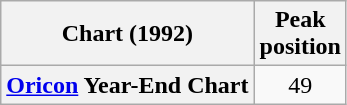<table class="wikitable plainrowheaders" style="text-align:center;">
<tr>
<th>Chart (1992)</th>
<th>Peak<br>position</th>
</tr>
<tr>
<th scope="row"><a href='#'>Oricon</a> Year-End Chart</th>
<td>49</td>
</tr>
</table>
